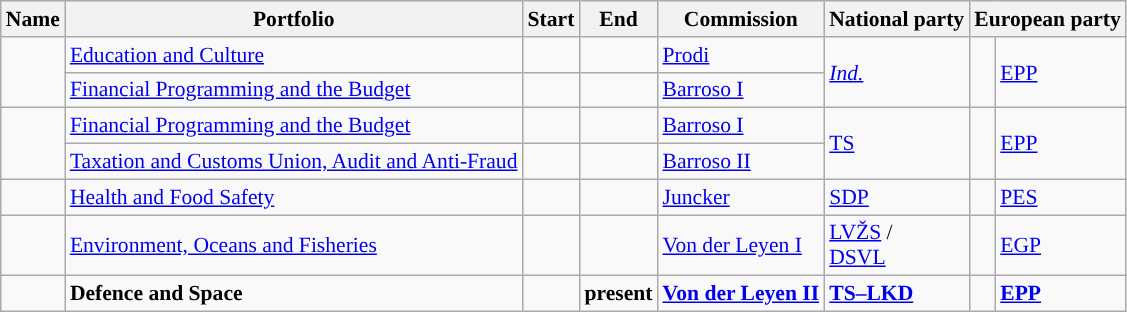<table class="wikitable sortable" style="font-size: 90%;">
<tr>
<th>Name</th>
<th>Portfolio</th>
<th>Start</th>
<th>End</th>
<th>Commission</th>
<th>National party</th>
<th colspan=2>European party</th>
</tr>
<tr>
<td rowspan=2></td>
<td><a href='#'>Education and Culture</a></td>
<td></td>
<td></td>
<td><a href='#'>Prodi</a></td>
<td rowspan=2><em><a href='#'>Ind.</a></em></td>
<td rowspan=2 style="background:"></td>
<td rowspan=2><a href='#'>EPP</a></td>
</tr>
<tr>
<td><a href='#'>Financial Programming and the Budget</a></td>
<td></td>
<td></td>
<td><a href='#'>Barroso I</a></td>
</tr>
<tr>
<td rowspan=2></td>
<td><a href='#'>Financial Programming and the Budget</a></td>
<td></td>
<td></td>
<td><a href='#'>Barroso I</a></td>
<td rowspan=2><a href='#'>TS</a></td>
<td rowspan=2 style="background:"></td>
<td rowspan=2><a href='#'>EPP</a></td>
</tr>
<tr>
<td><a href='#'>Taxation and Customs Union, Audit and Anti-Fraud</a></td>
<td></td>
<td></td>
<td><a href='#'>Barroso II</a></td>
</tr>
<tr>
<td></td>
<td><a href='#'>Health and Food Safety</a></td>
<td></td>
<td></td>
<td><a href='#'>Juncker</a></td>
<td><a href='#'>SDP</a></td>
<td style="background:"></td>
<td><a href='#'>PES</a></td>
</tr>
<tr>
<td></td>
<td><a href='#'>Environment, Oceans and Fisheries</a></td>
<td></td>
<td></td>
<td><a href='#'>Von der Leyen I</a></td>
<td><a href='#'>LVŽS</a> /<br><a href='#'>DSVL</a></td>
<td style="background:"></td>
<td><a href='#'>EGP</a></td>
</tr>
<tr>
<td><strong></strong></td>
<td><strong>Defence and Space</strong></td>
<td><strong></strong></td>
<td><strong>present</strong></td>
<td><strong><a href='#'>Von der Leyen II</a></strong></td>
<td><strong><a href='#'>TS–LKD</a></strong></td>
<td style="background:"></td>
<td><strong><a href='#'>EPP</a></strong></td>
</tr>
</table>
